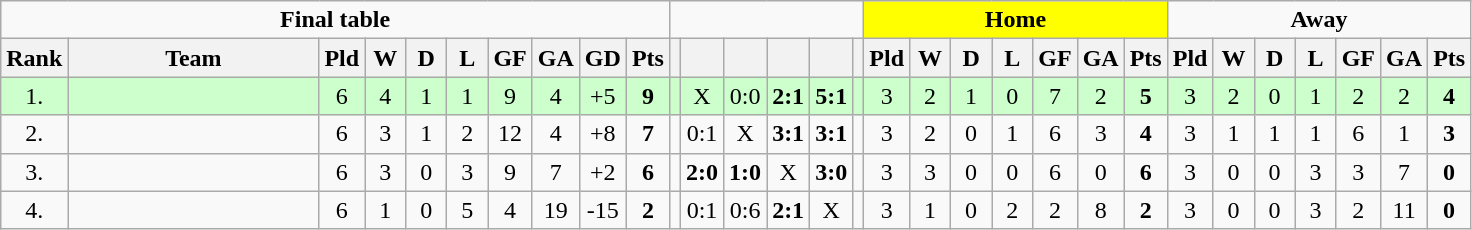<table class="wikitable">
<tr>
<td colspan=10 align=center><strong>Final table</strong></td>
<td colspan=6></td>
<td colspan=7 align=center bgcolor=yellow><strong>Home</strong></td>
<td colspan=7 align=center><strong>Away</strong></td>
</tr>
<tr>
<th bgcolor="#efefef">Rank</th>
<th bgcolor="#efefef" width="160">Team</th>
<th bgcolor="#efefef" width="20">Pld</th>
<th bgcolor="#efefef" width="20">W</th>
<th bgcolor="#efefef" width="20">D</th>
<th bgcolor="#efefef" width="20">L</th>
<th bgcolor="#efefef" width="20">GF</th>
<th bgcolor="#efefef" width="20">GA</th>
<th bgcolor="#efefef" width="20">GD</th>
<th bgcolor="#efefef" width="20">Pts</th>
<th bgcolor="#efefef"></th>
<th bgcolor="#efefef" width="20"></th>
<th bgcolor="#efefef" width="20"></th>
<th bgcolor="#efefef" width="20"></th>
<th bgcolor="#efefef" width="20"></th>
<th bgcolor="#efefef"></th>
<th bgcolor="#efefef" width="20">Pld</th>
<th bgcolor="#efefef" width="20">W</th>
<th bgcolor="#efefef" width="20">D</th>
<th bgcolor="#efefef" width="20">L</th>
<th bgcolor="#efefef" width="20">GF</th>
<th bgcolor="#efefef" width="20">GA</th>
<th bgcolor="#efefef" width="20">Pts</th>
<th bgcolor="#efefef" width="20">Pld</th>
<th bgcolor="#efefef" width="20">W</th>
<th bgcolor="#efefef" width="20">D</th>
<th bgcolor="#efefef" width="20">L</th>
<th bgcolor="#efefef" width="20">GF</th>
<th bgcolor="#efefef" width="20">GA</th>
<th bgcolor="#efefef" width="20">Pts</th>
</tr>
<tr align=center bgcolor=#ccffcc>
<td>1.</td>
<td align=left></td>
<td>6</td>
<td>4</td>
<td>1</td>
<td>1</td>
<td>9</td>
<td>4</td>
<td>+5</td>
<td><strong>9</strong></td>
<td></td>
<td>X</td>
<td>0:0</td>
<td><strong>2:1</strong></td>
<td><strong>5:1</strong></td>
<td></td>
<td>3</td>
<td>2</td>
<td>1</td>
<td>0</td>
<td>7</td>
<td>2</td>
<td><strong>5</strong></td>
<td>3</td>
<td>2</td>
<td>0</td>
<td>1</td>
<td>2</td>
<td>2</td>
<td><strong>4</strong></td>
</tr>
<tr align=center>
<td>2.</td>
<td align=left></td>
<td>6</td>
<td>3</td>
<td>1</td>
<td>2</td>
<td>12</td>
<td>4</td>
<td>+8</td>
<td><strong>7</strong></td>
<td></td>
<td>0:1</td>
<td>X</td>
<td><strong>3:1</strong></td>
<td><strong>3:1</strong></td>
<td></td>
<td>3</td>
<td>2</td>
<td>0</td>
<td>1</td>
<td>6</td>
<td>3</td>
<td><strong>4</strong></td>
<td>3</td>
<td>1</td>
<td>1</td>
<td>1</td>
<td>6</td>
<td>1</td>
<td><strong>3</strong></td>
</tr>
<tr align=center>
<td>3.</td>
<td align=left></td>
<td>6</td>
<td>3</td>
<td>0</td>
<td>3</td>
<td>9</td>
<td>7</td>
<td>+2</td>
<td><strong>6</strong></td>
<td></td>
<td><strong>2:0</strong></td>
<td><strong>1:0</strong></td>
<td>X</td>
<td><strong>3:0</strong></td>
<td></td>
<td>3</td>
<td>3</td>
<td>0</td>
<td>0</td>
<td>6</td>
<td>0</td>
<td><strong>6</strong></td>
<td>3</td>
<td>0</td>
<td>0</td>
<td>3</td>
<td>3</td>
<td>7</td>
<td><strong>0</strong></td>
</tr>
<tr align=center>
<td>4.</td>
<td align=left></td>
<td>6</td>
<td>1</td>
<td>0</td>
<td>5</td>
<td>4</td>
<td>19</td>
<td>-15</td>
<td><strong>2</strong></td>
<td></td>
<td>0:1</td>
<td>0:6</td>
<td><strong>2:1</strong></td>
<td>X</td>
<td></td>
<td>3</td>
<td>1</td>
<td>0</td>
<td>2</td>
<td>2</td>
<td>8</td>
<td><strong>2</strong></td>
<td>3</td>
<td>0</td>
<td>0</td>
<td>3</td>
<td>2</td>
<td>11</td>
<td><strong>0</strong></td>
</tr>
</table>
